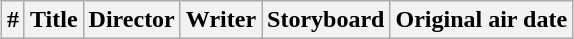<table class="wikitable" style="margin:auto; background:#FFF">
<tr>
<th>#</th>
<th>Title</th>
<th>Director</th>
<th>Writer</th>
<th>Storyboard</th>
<th>Original air date<br>





















</th>
</tr>
</table>
